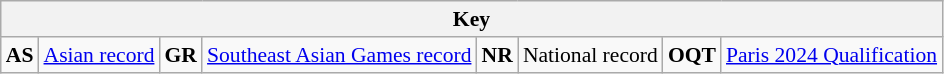<table class="wikitable" style="font-size:90%; position:relative;">
<tr>
<th colspan=10>Key</th>
</tr>
<tr>
<td align=center><strong>AS</strong></td>
<td><a href='#'>Asian record</a></td>
<td align=center><strong>GR</strong></td>
<td><a href='#'>Southeast Asian Games record</a></td>
<td align=center><strong>NR</strong></td>
<td>National record</td>
<td align=center><strong>OQT</strong></td>
<td><a href='#'>Paris 2024 Qualification</a></td>
</tr>
</table>
